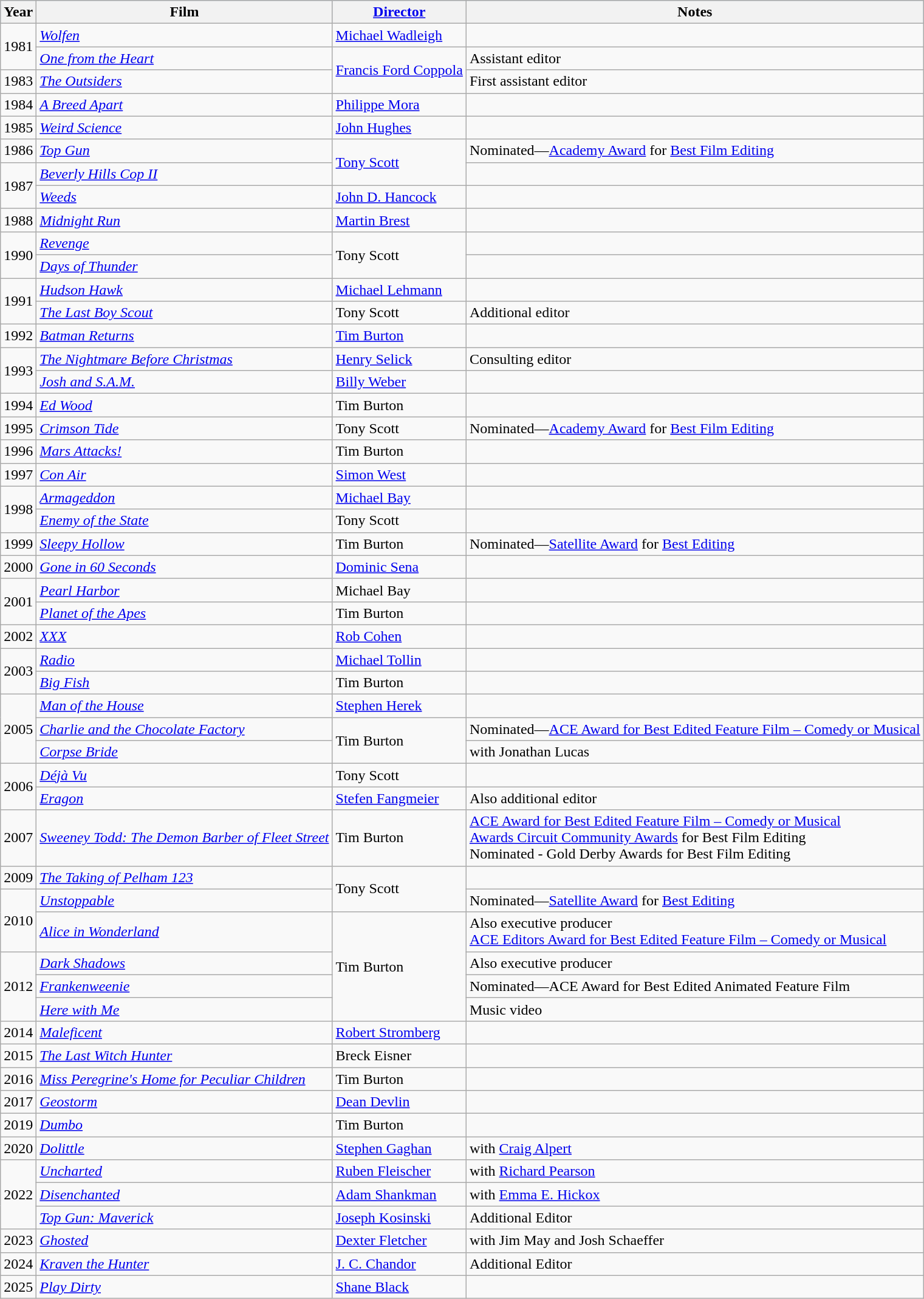<table class="wikitable">
<tr style="background:#b0c4de; text-align:center;">
<th>Year</th>
<th>Film</th>
<th><a href='#'>Director</a></th>
<th>Notes</th>
</tr>
<tr>
<td rowspan="2">1981</td>
<td><em><a href='#'>Wolfen</a></em></td>
<td><a href='#'>Michael Wadleigh</a></td>
<td></td>
</tr>
<tr>
<td><em><a href='#'>One from the Heart</a></em></td>
<td rowspan="2"><a href='#'>Francis Ford Coppola</a></td>
<td>Assistant editor</td>
</tr>
<tr>
<td>1983</td>
<td><em><a href='#'>The Outsiders</a></em></td>
<td>First assistant editor</td>
</tr>
<tr>
<td>1984</td>
<td><em><a href='#'>A Breed Apart</a></em></td>
<td><a href='#'>Philippe Mora</a></td>
<td></td>
</tr>
<tr>
<td>1985</td>
<td><em><a href='#'>Weird Science</a></em></td>
<td><a href='#'>John Hughes</a></td>
<td></td>
</tr>
<tr>
<td>1986</td>
<td><em><a href='#'>Top Gun</a></em></td>
<td rowspan="2"><a href='#'>Tony Scott</a></td>
<td>Nominated—<a href='#'>Academy Award</a> for <a href='#'>Best Film Editing</a></td>
</tr>
<tr>
<td rowspan=2>1987</td>
<td><em><a href='#'>Beverly Hills Cop II</a></em></td>
<td></td>
</tr>
<tr>
<td><em><a href='#'>Weeds</a></em></td>
<td><a href='#'>John D. Hancock</a></td>
<td></td>
</tr>
<tr>
<td>1988</td>
<td><em><a href='#'>Midnight Run</a></em></td>
<td><a href='#'>Martin Brest</a></td>
<td></td>
</tr>
<tr>
<td rowspan=2>1990</td>
<td><em><a href='#'>Revenge</a></em></td>
<td rowspan=2>Tony Scott</td>
<td></td>
</tr>
<tr>
<td><em><a href='#'>Days of Thunder</a></em></td>
<td></td>
</tr>
<tr>
<td rowspan="2">1991</td>
<td><em><a href='#'>Hudson Hawk</a></em></td>
<td><a href='#'>Michael Lehmann</a></td>
<td></td>
</tr>
<tr>
<td><em><a href='#'>The Last Boy Scout</a></em></td>
<td>Tony Scott</td>
<td>Additional editor</td>
</tr>
<tr>
<td>1992</td>
<td><em><a href='#'>Batman Returns</a></em></td>
<td><a href='#'>Tim Burton</a></td>
<td></td>
</tr>
<tr>
<td rowspan="2">1993</td>
<td><em><a href='#'>The Nightmare Before Christmas</a></em></td>
<td><a href='#'>Henry Selick</a></td>
<td>Consulting editor</td>
</tr>
<tr>
<td><em><a href='#'>Josh and S.A.M.</a></em></td>
<td><a href='#'>Billy Weber</a></td>
<td></td>
</tr>
<tr>
<td>1994</td>
<td><em><a href='#'>Ed Wood</a></em></td>
<td>Tim Burton</td>
<td></td>
</tr>
<tr>
<td>1995</td>
<td><em><a href='#'>Crimson Tide</a></em></td>
<td>Tony Scott</td>
<td>Nominated—<a href='#'>Academy Award</a> for <a href='#'>Best Film Editing</a></td>
</tr>
<tr>
<td>1996</td>
<td><em><a href='#'>Mars Attacks!</a></em></td>
<td>Tim Burton</td>
<td></td>
</tr>
<tr>
<td>1997</td>
<td><em><a href='#'>Con Air</a></em></td>
<td><a href='#'>Simon West</a></td>
<td></td>
</tr>
<tr>
<td rowspan=2>1998</td>
<td><em><a href='#'>Armageddon</a></em></td>
<td><a href='#'>Michael Bay</a></td>
<td></td>
</tr>
<tr>
<td><em><a href='#'>Enemy of the State</a></em></td>
<td>Tony Scott</td>
<td></td>
</tr>
<tr>
<td>1999</td>
<td><em><a href='#'>Sleepy Hollow</a></em></td>
<td>Tim Burton</td>
<td>Nominated—<a href='#'>Satellite Award</a> for <a href='#'>Best Editing</a></td>
</tr>
<tr>
<td>2000</td>
<td><em><a href='#'>Gone in 60 Seconds</a></em></td>
<td><a href='#'>Dominic Sena</a></td>
<td></td>
</tr>
<tr>
<td rowspan=2>2001</td>
<td><em><a href='#'>Pearl Harbor</a></em></td>
<td>Michael Bay</td>
<td></td>
</tr>
<tr>
<td><em><a href='#'>Planet of the Apes</a></em></td>
<td>Tim Burton</td>
<td></td>
</tr>
<tr>
<td>2002</td>
<td><em><a href='#'>XXX</a></em></td>
<td><a href='#'>Rob Cohen</a></td>
<td></td>
</tr>
<tr>
<td rowspan="2">2003</td>
<td><em><a href='#'>Radio</a></em></td>
<td><a href='#'>Michael Tollin</a></td>
<td></td>
</tr>
<tr>
<td><em><a href='#'>Big Fish</a></em></td>
<td>Tim Burton</td>
<td></td>
</tr>
<tr>
<td rowspan="3">2005</td>
<td><em><a href='#'>Man of the House</a></em></td>
<td><a href='#'>Stephen Herek</a></td>
<td></td>
</tr>
<tr>
<td><em><a href='#'>Charlie and the Chocolate Factory</a></em></td>
<td rowspan="2">Tim Burton</td>
<td>Nominated—<a href='#'>ACE Award for Best Edited Feature Film – Comedy or Musical</a></td>
</tr>
<tr>
<td><em><a href='#'>Corpse Bride</a></em></td>
<td>with Jonathan Lucas</td>
</tr>
<tr>
<td rowspan=2>2006</td>
<td><em><a href='#'>Déjà Vu</a></em></td>
<td>Tony Scott</td>
<td></td>
</tr>
<tr>
<td><em><a href='#'>Eragon</a></em></td>
<td><a href='#'>Stefen Fangmeier</a></td>
<td>Also additional editor</td>
</tr>
<tr>
<td>2007</td>
<td><em><a href='#'>Sweeney Todd: The Demon Barber of Fleet Street</a></em></td>
<td>Tim Burton</td>
<td><a href='#'>ACE Award for Best Edited Feature Film – Comedy or Musical</a><br><a href='#'>Awards Circuit Community Awards</a> for Best Film Editing<br>Nominated - Gold Derby Awards for Best Film Editing</td>
</tr>
<tr>
<td>2009</td>
<td><em><a href='#'>The Taking of Pelham 123</a></em></td>
<td rowspan=2>Tony Scott</td>
<td></td>
</tr>
<tr>
<td rowspan=2>2010</td>
<td><em><a href='#'>Unstoppable</a></em></td>
<td>Nominated—<a href='#'>Satellite Award</a> for <a href='#'>Best Editing</a></td>
</tr>
<tr>
<td><em><a href='#'>Alice in Wonderland</a></em></td>
<td rowspan="4">Tim Burton</td>
<td>Also executive producer<br><a href='#'>ACE Editors Award for Best Edited Feature Film – Comedy or Musical</a></td>
</tr>
<tr>
<td rowspan="3">2012</td>
<td><em><a href='#'>Dark Shadows</a></em></td>
<td>Also executive producer</td>
</tr>
<tr>
<td><em><a href='#'>Frankenweenie</a></em></td>
<td>Nominated—ACE Award for Best Edited Animated Feature Film</td>
</tr>
<tr>
<td><em><a href='#'>Here with Me</a></em></td>
<td>Music video</td>
</tr>
<tr>
<td>2014</td>
<td><em><a href='#'>Maleficent</a></em></td>
<td><a href='#'>Robert Stromberg</a></td>
<td></td>
</tr>
<tr>
<td>2015</td>
<td><em><a href='#'>The Last Witch Hunter</a></em></td>
<td>Breck Eisner</td>
<td></td>
</tr>
<tr>
<td>2016</td>
<td><em><a href='#'>Miss Peregrine's Home for Peculiar Children</a></em></td>
<td>Tim Burton</td>
<td></td>
</tr>
<tr>
<td>2017</td>
<td><em><a href='#'>Geostorm</a></em></td>
<td><a href='#'>Dean Devlin</a></td>
<td></td>
</tr>
<tr>
<td>2019</td>
<td><em><a href='#'>Dumbo</a></em></td>
<td>Tim Burton</td>
<td></td>
</tr>
<tr>
<td>2020</td>
<td><em><a href='#'>Dolittle</a></em></td>
<td><a href='#'>Stephen Gaghan</a></td>
<td>with <a href='#'>Craig Alpert</a></td>
</tr>
<tr>
<td rowspan="3">2022</td>
<td><em><a href='#'>Uncharted</a></em></td>
<td><a href='#'>Ruben Fleischer</a></td>
<td>with <a href='#'>Richard Pearson</a></td>
</tr>
<tr>
<td><em><a href='#'>Disenchanted</a></em></td>
<td><a href='#'>Adam Shankman</a></td>
<td>with <a href='#'>Emma E. Hickox</a></td>
</tr>
<tr>
<td><em><a href='#'>Top Gun: Maverick</a></em></td>
<td><a href='#'>Joseph Kosinski</a></td>
<td>Additional Editor</td>
</tr>
<tr>
<td>2023</td>
<td><em><a href='#'>Ghosted</a></em></td>
<td><a href='#'>Dexter Fletcher</a></td>
<td>with Jim May and Josh Schaeffer</td>
</tr>
<tr>
<td>2024</td>
<td><em><a href='#'>Kraven the Hunter</a></em></td>
<td><a href='#'>J. C. Chandor</a></td>
<td>Additional Editor</td>
</tr>
<tr>
<td>2025</td>
<td><em><a href='#'>Play Dirty</a></em></td>
<td><a href='#'>Shane Black</a></td>
</tr>
</table>
